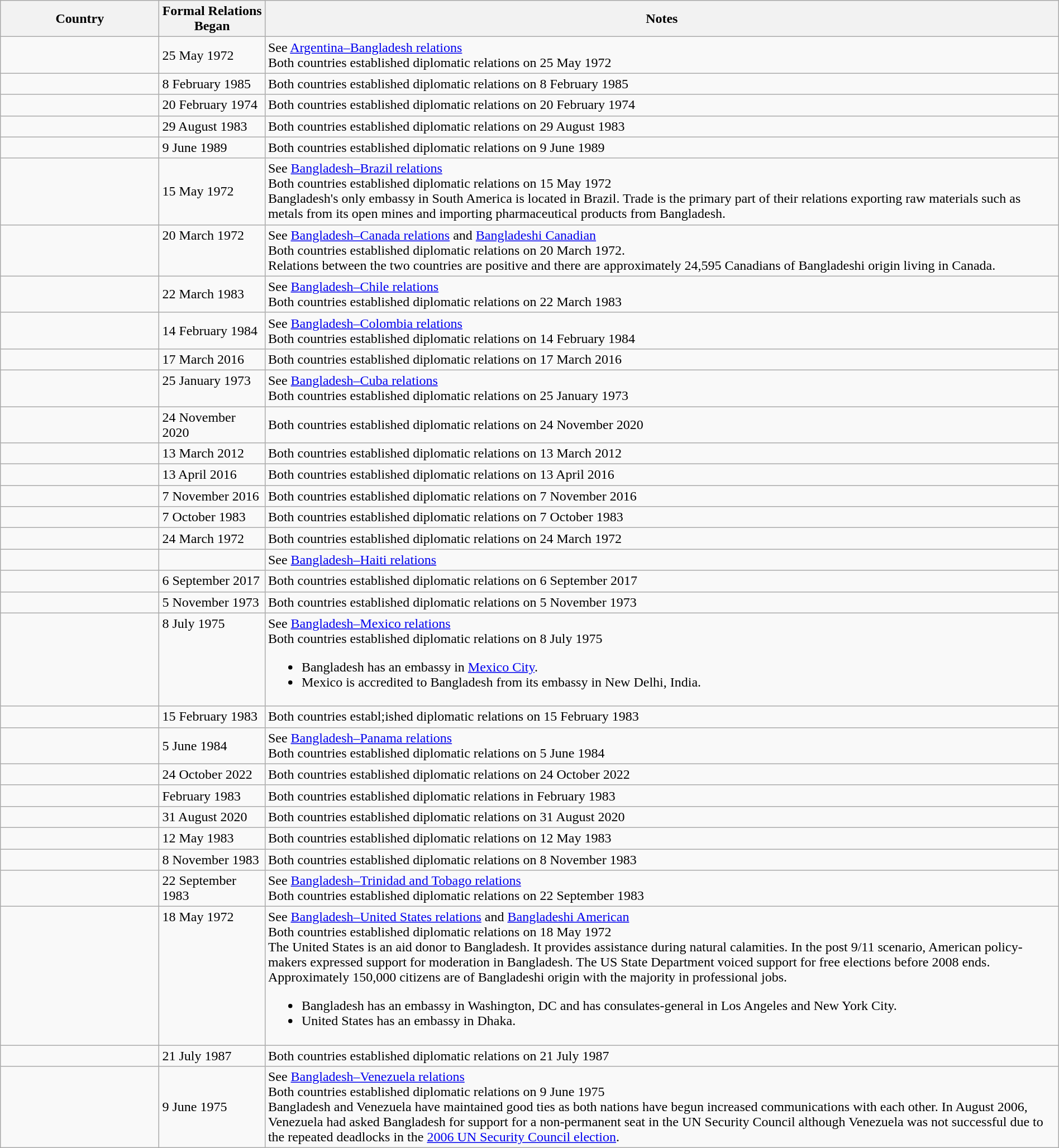<table class="wikitable sortable" style="width:100%; margin:auto;">
<tr>
<th style="width:15%;">Country</th>
<th style="width:10%;">Formal Relations Began</th>
<th>Notes</th>
</tr>
<tr>
<td></td>
<td>25 May 1972</td>
<td>See <a href='#'>Argentina–Bangladesh relations</a><br>Both countries established diplomatic relations on 25 May 1972</td>
</tr>
<tr>
<td></td>
<td>8 February 1985</td>
<td>Both countries established diplomatic relations on 8 February 1985</td>
</tr>
<tr>
<td></td>
<td>20 February 1974</td>
<td>Both countries established diplomatic relations on 20 February 1974</td>
</tr>
<tr>
<td></td>
<td>29 August 1983</td>
<td>Both countries established diplomatic relations on 29 August 1983</td>
</tr>
<tr>
<td></td>
<td>9 June 1989</td>
<td>Both countries established diplomatic relations on 9 June 1989</td>
</tr>
<tr>
<td></td>
<td>15 May 1972</td>
<td>See <a href='#'>Bangladesh–Brazil relations</a><br>Both countries established diplomatic relations on 15 May 1972<br>Bangladesh's only embassy in South America is located in Brazil. Trade is the primary part of their relations exporting raw materials such as metals from its open mines and importing pharmaceutical products from Bangladesh.</td>
</tr>
<tr valign="top">
<td></td>
<td>20 March 1972</td>
<td>See <a href='#'>Bangladesh–Canada relations</a> and <a href='#'>Bangladeshi Canadian</a><br>Both countries established diplomatic relations on 20 March 1972.<br>Relations between the two countries are positive and there are approximately 24,595 Canadians of Bangladeshi origin living in Canada.</td>
</tr>
<tr>
<td></td>
<td>22 March 1983</td>
<td>See <a href='#'>Bangladesh–Chile relations</a><br>Both countries established diplomatic relations on 22 March 1983</td>
</tr>
<tr>
<td></td>
<td>14 February 1984</td>
<td>See <a href='#'>Bangladesh–Colombia relations</a><br>Both countries established diplomatic relations on 14 February 1984</td>
</tr>
<tr>
<td></td>
<td>17 March 2016</td>
<td>Both countries established diplomatic relations on 17 March 2016</td>
</tr>
<tr valign="top">
<td></td>
<td>25 January 1973</td>
<td>See <a href='#'>Bangladesh–Cuba relations</a><br>Both countries established diplomatic relations on 25 January 1973</td>
</tr>
<tr>
<td></td>
<td>24 November 2020</td>
<td>Both countries established diplomatic relations on 24 November 2020</td>
</tr>
<tr>
<td></td>
<td>13 March 2012</td>
<td>Both countries established diplomatic relations on 13 March 2012</td>
</tr>
<tr>
<td></td>
<td>13 April 2016</td>
<td>Both countries established diplomatic relations on 13 April 2016</td>
</tr>
<tr>
<td></td>
<td>7 November 2016</td>
<td>Both countries established diplomatic relations on 7 November 2016</td>
</tr>
<tr>
<td></td>
<td>7 October 1983</td>
<td>Both countries established diplomatic relations on 7 October 1983</td>
</tr>
<tr>
<td></td>
<td>24 March 1972</td>
<td>Both countries established diplomatic relations on 24 March 1972</td>
</tr>
<tr valign="top">
<td></td>
<td></td>
<td>See <a href='#'>Bangladesh–Haiti relations</a></td>
</tr>
<tr>
<td></td>
<td>6 September 2017</td>
<td>Both countries established diplomatic relations on 6 September 2017</td>
</tr>
<tr>
<td></td>
<td>5 November 1973</td>
<td>Both countries established diplomatic relations on 5 November 1973</td>
</tr>
<tr valign="top">
<td></td>
<td>8 July 1975</td>
<td>See <a href='#'>Bangladesh–Mexico relations</a><br>Both countries established diplomatic relations on 8 July 1975<ul><li>Bangladesh has an embassy in <a href='#'>Mexico City</a>.</li><li>Mexico is accredited to Bangladesh from its embassy in New Delhi, India.</li></ul></td>
</tr>
<tr>
<td></td>
<td>15 February 1983</td>
<td>Both countries establ;ished diplomatic relations on 15 February 1983</td>
</tr>
<tr>
<td></td>
<td>5 June 1984</td>
<td>See <a href='#'>Bangladesh–Panama relations</a><br>Both countries established diplomatic relations on 5 June 1984</td>
</tr>
<tr>
<td></td>
<td>24 October 2022</td>
<td>Both countries established diplomatic relations on 24 October 2022</td>
</tr>
<tr>
<td></td>
<td>February 1983</td>
<td>Both countries established diplomatic relations in February 1983</td>
</tr>
<tr>
<td></td>
<td>31 August 2020</td>
<td>Both countries established diplomatic relations on 31 August 2020</td>
</tr>
<tr>
<td></td>
<td>12 May 1983</td>
<td>Both countries established diplomatic relations on 12 May 1983</td>
</tr>
<tr>
<td></td>
<td>8 November 1983</td>
<td>Both countries established diplomatic relations on 8 November 1983</td>
</tr>
<tr valign="top">
<td></td>
<td>22 September 1983</td>
<td>See <a href='#'>Bangladesh–Trinidad and Tobago relations</a><br>Both countries established diplomatic relations on 22 September 1983</td>
</tr>
<tr valign="top">
<td></td>
<td>18 May 1972</td>
<td>See <a href='#'>Bangladesh–United States relations</a> and <a href='#'>Bangladeshi American</a><br>Both countries established diplomatic relations on 18 May 1972<br>The United States is an aid donor to Bangladesh. It provides assistance during natural calamities. In the post 9/11 scenario, American policy-makers expressed support for moderation in Bangladesh. The US State Department voiced support for free elections before 2008 ends. Approximately 150,000 citizens are of Bangladeshi origin with the majority in professional jobs.<ul><li>Bangladesh has an embassy in Washington, DC and has consulates-general in Los Angeles and New York City.</li><li>United States has an embassy in Dhaka.</li></ul></td>
</tr>
<tr>
<td></td>
<td>21 July 1987</td>
<td>Both countries established diplomatic relations on 21 July 1987</td>
</tr>
<tr>
<td></td>
<td>9 June 1975</td>
<td>See <a href='#'>Bangladesh–Venezuela relations</a><br>Both countries established diplomatic relations on 9 June 1975<br>Bangladesh and Venezuela have maintained good ties as both nations have begun increased communications with each other. In August 2006, Venezuela had asked Bangladesh for support for a non-permanent seat in the UN Security Council although Venezuela was not successful due to the repeated deadlocks in the <a href='#'>2006 UN Security Council election</a>.</td>
</tr>
</table>
